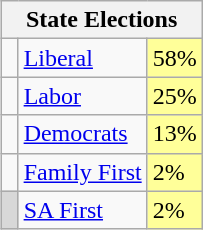<table class="wikitable" style="float:right; margin-left:1em">
<tr>
<th colspan="3">State Elections<small></small></th>
</tr>
<tr>
<td> </td>
<td><a href='#'>Liberal</a></td>
<td bgcolor="FFFF99">58%</td>
</tr>
<tr>
<td> </td>
<td><a href='#'>Labor</a></td>
<td bgcolor="FFFF99">25%</td>
</tr>
<tr>
<td> </td>
<td><a href='#'>Democrats</a></td>
<td bgcolor="FFFF99">13%</td>
</tr>
<tr>
<td> </td>
<td><a href='#'>Family First</a></td>
<td bgcolor="FFFF99">2%</td>
</tr>
<tr>
<td bgcolor="#D8D8D8"> </td>
<td><a href='#'>SA First</a></td>
<td bgcolor="FFFF99">2%</td>
</tr>
</table>
